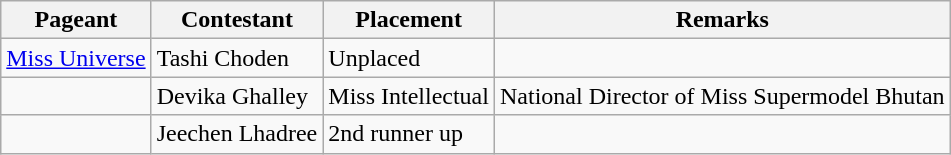<table class="wikitable">
<tr>
<th>Pageant</th>
<th>Contestant</th>
<th>Placement</th>
<th>Remarks</th>
</tr>
<tr>
<td><a href='#'>Miss Universe</a></td>
<td>Tashi Choden</td>
<td>Unplaced</td>
<td></td>
</tr>
<tr>
<td></td>
<td>Devika Ghalley</td>
<td>Miss Intellectual</td>
<td>National Director of Miss Supermodel Bhutan</td>
</tr>
<tr>
<td></td>
<td>Jeechen Lhadree</td>
<td>2nd runner up</td>
<td></td>
</tr>
</table>
